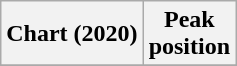<table class="wikitable plainrowheaders" style="text-align:center">
<tr>
<th scope="col">Chart (2020)</th>
<th scope="col">Peak<br>position</th>
</tr>
<tr>
</tr>
</table>
